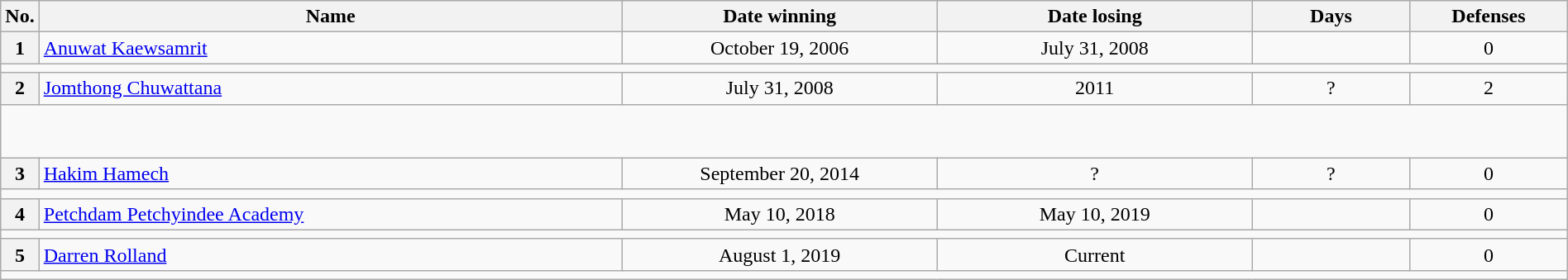<table class="wikitable" width=100%>
<tr>
<th style="width:1%;">No.</th>
<th style="width:37%;">Name</th>
<th style="width:20%;">Date winning</th>
<th style="width:20%;">Date losing</th>
<th data-sort-type="number" style="width:10%;">Days</th>
<th data-sort-type="number" style="width:10%;">Defenses</th>
</tr>
<tr align=center>
<th>1</th>
<td align=left> <a href='#'>Anuwat Kaewsamrit</a></td>
<td>October 19, 2006</td>
<td>July 31, 2008</td>
<td></td>
<td>0</td>
</tr>
<tr>
<td colspan="6"></td>
</tr>
<tr align=center>
<th>2</th>
<td align=left> <a href='#'>Jomthong Chuwattana</a></td>
<td>July 31, 2008</td>
<td>2011</td>
<td>?</td>
<td>2</td>
</tr>
<tr>
<td colspan="6"><br><br></td>
</tr>
<tr align=center>
<th>3</th>
<td align=left> <a href='#'>Hakim Hamech</a></td>
<td>September 20, 2014</td>
<td>?</td>
<td>?</td>
<td>0</td>
</tr>
<tr>
<td colspan="6"></td>
</tr>
<tr align=center>
<th>4</th>
<td align=left> <a href='#'>Petchdam Petchyindee Academy</a></td>
<td>May 10, 2018</td>
<td>May 10, 2019</td>
<td></td>
<td>0</td>
</tr>
<tr>
<td colspan="6"></td>
</tr>
<tr align=center>
<th>5</th>
<td align=left> <a href='#'>Darren Rolland</a></td>
<td>August 1, 2019</td>
<td>Current</td>
<td></td>
<td>0</td>
</tr>
<tr>
<td colspan="6"></td>
</tr>
</table>
